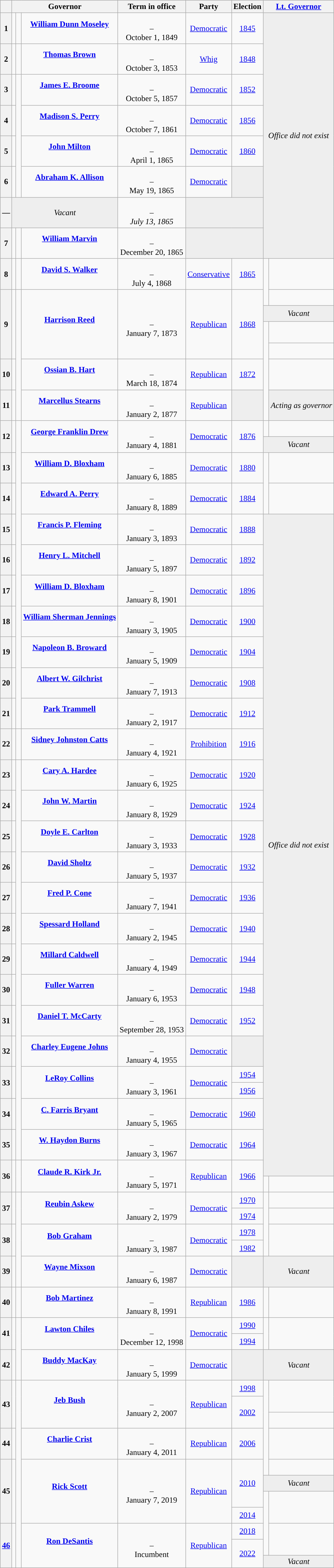<table class="wikitable sortable mw-collapsible sticky-header-multi" style="text-align:center;">
<tr>
<th scope="col" data-sort-type="number"></th>
<th scope="colgroup" colspan="3">Governor</th>
<th scope="col">Term in office</th>
<th scope="col">Party</th>
<th scope="col">Election</th>
<th scope="colgroup" colspan="2"><a href='#'>Lt. Governor</a></th>
</tr>
<tr style="height:2em;">
<th scope="row">1</th>
<td data-sort-value="Moseley, William"></td>
<td style="color:inherit;background:"></td>
<td><strong><a href='#'>William Dunn Moseley</a></strong><br><br></td>
<td><br>–<br>October 1, 1849<br></td>
<td><a href='#'>Democratic</a></td>
<td><a href='#'>1845</a></td>
<td rowspan="8" colspan="2" style="background:#EEEEEE;"><em>Office did not exist</em></td>
</tr>
<tr style="height:2em;">
<th scope="row">2</th>
<td data-sort-value="Brown, Thomas"></td>
<td style="background:"> </td>
<td><strong><a href='#'>Thomas Brown</a></strong><br><br></td>
<td><br>–<br>October 3, 1853<br></td>
<td><a href='#'>Whig</a></td>
<td><a href='#'>1848</a></td>
</tr>
<tr style="height:2em;">
<th scope="row">3</th>
<td data-sort-value="Broome, James"></td>
<td rowspan="4" style="color:inherit;background:"></td>
<td><strong><a href='#'>James E. Broome</a></strong><br><br></td>
<td><br>–<br>October 5, 1857<br></td>
<td><a href='#'>Democratic</a></td>
<td><a href='#'>1852</a></td>
</tr>
<tr style="height:2em;">
<th scope="row">4</th>
<td data-sort-value="Perry, Madison"></td>
<td><strong><a href='#'>Madison S. Perry</a></strong><br><br></td>
<td><br>–<br>October 7, 1861<br></td>
<td><a href='#'>Democratic</a></td>
<td><a href='#'>1856</a></td>
</tr>
<tr style="height:2em;">
<th scope="row">5</th>
<td data-sort-value="Milton, John"></td>
<td><strong><a href='#'>John Milton</a></strong><br><br></td>
<td><br>–<br>April 1, 1865<br></td>
<td><a href='#'>Democratic</a></td>
<td><a href='#'>1860</a></td>
</tr>
<tr style="height:2em;">
<th scope="row">6</th>
<td data-sort-value="Allison, Abraham"></td>
<td><strong><a href='#'>Abraham K. Allison</a></strong><br><br></td>
<td><br>–<br>May 19, 1865<br></td>
<td><a href='#'>Democratic</a></td>
<td style="background:#EEEEEE;"></td>
</tr>
<tr style="height:2em;">
<th scope="row">—</th>
<td style="background:#EEEEEE;" colspan="3"><em>Vacant</em></td>
<td><em></em><br>–<br><em>July 13, 1865</em></td>
<td colspan="2" style="background:#EEEEEE;"></td>
</tr>
<tr style="height:2em;">
<th scope="row">7</th>
<td data-sort-value="Marvin, William"></td>
<td style="color:inherit;background:"></td>
<td><strong><a href='#'>William Marvin</a></strong><br><br></td>
<td><br>–<br>December 20, 1865<br></td>
<td colspan="2" style="background:#EEEEEE;"></td>
</tr>
<tr style="height:2em;">
<th scope="row">8</th>
<td data-sort-value="Walker, David"></td>
<td style="color:inherit;background:"></td>
<td><strong><a href='#'>David S. Walker</a></strong><br><br></td>
<td><br>–<br>July 4, 1868<br></td>
<td><a href='#'>Conservative</a></td>
<td><a href='#'>1865</a></td>
<td rowspan="2" style="background:"> </td>
<td></td>
</tr>
<tr style="height:2em;">
<th rowspan="4" scope="rowgroup">9</th>
<td rowspan="4" data-sort-value="Reed, Harrison"></td>
<td rowspan="6" style="color:inherit;background:"></td>
<td rowspan="4"><strong><a href='#'>Harrison Reed</a></strong><br><br></td>
<td rowspan="4"><br>–<br>January 7, 1873<br></td>
<td rowspan="4"><a href='#'>Republican</a></td>
<td rowspan="4"><a href='#'>1868</a></td>
<td><br></td>
</tr>
<tr style="height:2em;">
<td colspan="2" style="background:#EEEEEE;"><em>Vacant</em></td>
</tr>
<tr style="height:2em;">
<td rowspan="4" style="color:inherit;background:"></td>
<td><br><br></td>
</tr>
<tr style="height:2em;">
<td><br></td>
</tr>
<tr style="height:2em;">
<th scope="row">10</th>
<td data-sort-value="Hart, Ossian"></td>
<td><strong><a href='#'>Ossian B. Hart</a></strong><br><br></td>
<td><br>–<br>March 18, 1874<br></td>
<td><a href='#'>Republican</a></td>
<td><a href='#'>1872</a></td>
<td></td>
</tr>
<tr style="height:2em;">
<th scope="row">11</th>
<td data-sort-value="Stearns, Marcellus"></td>
<td><strong><a href='#'>Marcellus Stearns</a></strong><br><br></td>
<td><br>–<br>January 2, 1877<br></td>
<td><a href='#'>Republican</a></td>
<td style="background:#EEEEEE;"></td>
<td style="background:#EEEEEE;"><em>Acting as governor</em></td>
</tr>
<tr style="height:2em;">
<th rowspan="2" scope="rowgroup">12</th>
<td rowspan="2" data-sort-value="Drew, George"></td>
<td rowspan="11" style="color:inherit;background:"></td>
<td rowspan="2"><strong><a href='#'>George Franklin Drew</a></strong><br><br></td>
<td rowspan="2"><br>–<br>January 4, 1881<br></td>
<td rowspan="2"><a href='#'>Democratic</a></td>
<td rowspan="2"><a href='#'>1876</a></td>
<td style="color:inherit;background:"></td>
<td><br></td>
</tr>
<tr style="height:2em;">
<td colspan="2" style="background:#EEEEEE;"><em>Vacant</em></td>
</tr>
<tr style="height:2em;">
<th scope="row">13</th>
<td data-sort-value="Bloxham, William"></td>
<td><strong><a href='#'>William D. Bloxham</a></strong><br><br></td>
<td><br>–<br>January 6, 1885<br></td>
<td><a href='#'>Democratic</a></td>
<td><a href='#'>1880</a></td>
<td rowspan="2" style="color:inherit;background:"></td>
<td></td>
</tr>
<tr style="height:2em;">
<th scope="row">14</th>
<td data-sort-value="Perry, Edward"></td>
<td><strong><a href='#'>Edward A. Perry</a></strong><br><br></td>
<td><br>–<br>January 8, 1889<br></td>
<td><a href='#'>Democratic</a></td>
<td><a href='#'>1884</a></td>
<td></td>
</tr>
<tr style="height:2em;">
<th scope="row">15</th>
<td data-sort-value="Fleming, Francis"></td>
<td><strong><a href='#'>Francis P. Fleming</a></strong><br><br></td>
<td><br>–<br>January 3, 1893<br></td>
<td><a href='#'>Democratic</a></td>
<td><a href='#'>1888</a></td>
<td colspan="2" rowspan="23" style="background:#EEEEEE;"><em>Office did not exist</em></td>
</tr>
<tr style="height:2em;">
<th scope="row">16</th>
<td data-sort-value="Mitchell, Henry"></td>
<td><strong><a href='#'>Henry L. Mitchell</a></strong><br><br></td>
<td><br>–<br>January 5, 1897<br></td>
<td><a href='#'>Democratic</a></td>
<td><a href='#'>1892</a></td>
</tr>
<tr style="height:2em;">
<th scope="row">17</th>
<td data-sort-value="Bloxham, William"></td>
<td><strong><a href='#'>William D. Bloxham</a></strong><br><br></td>
<td><br>–<br>January 8, 1901<br></td>
<td><a href='#'>Democratic</a></td>
<td><a href='#'>1896</a></td>
</tr>
<tr style="height:2em;">
<th scope="row">18</th>
<td data-sort-value="Jennings, William"></td>
<td><strong><a href='#'>William Sherman Jennings</a></strong><br><br></td>
<td><br>–<br>January 3, 1905<br></td>
<td><a href='#'>Democratic</a></td>
<td><a href='#'>1900</a></td>
</tr>
<tr style="height:2em;">
<th scope="row">19</th>
<td data-sort-value="Broward, Napoleon"></td>
<td><strong><a href='#'>Napoleon B. Broward</a></strong><br><br></td>
<td><br>–<br>January 5, 1909<br></td>
<td><a href='#'>Democratic</a></td>
<td><a href='#'>1904</a></td>
</tr>
<tr style="height:2em;">
<th scope="row">20</th>
<td data-sort-value="Gilchrist, Albert"></td>
<td><strong><a href='#'>Albert W. Gilchrist</a></strong><br><br></td>
<td><br>–<br>January 7, 1913<br></td>
<td><a href='#'>Democratic</a></td>
<td><a href='#'>1908</a></td>
</tr>
<tr style="height:2em;">
<th scope="row">21</th>
<td data-sort-value="Trammell, Park"></td>
<td><strong><a href='#'>Park Trammell</a></strong><br><br></td>
<td><br>–<br>January 2, 1917<br></td>
<td><a href='#'>Democratic</a></td>
<td><a href='#'>1912</a></td>
</tr>
<tr style="height:2em;">
<th scope="row">22</th>
<td data-sort-value="Catts, Sidney"></td>
<td style="color:inherit;background:"></td>
<td><strong><a href='#'>Sidney Johnston Catts</a></strong><br><br></td>
<td><br>–<br>January 4, 1921<br></td>
<td><a href='#'>Prohibition</a></td>
<td><a href='#'>1916</a></td>
</tr>
<tr style="height:2em;">
<th scope="row">23</th>
<td data-sort-value="Hardee, Cary"></td>
<td rowspan="14" style="color:inherit;background:"></td>
<td><strong><a href='#'>Cary A. Hardee</a></strong><br><br></td>
<td><br>–<br>January 6, 1925<br></td>
<td><a href='#'>Democratic</a></td>
<td><a href='#'>1920</a></td>
</tr>
<tr style="height:2em;">
<th scope="row">24</th>
<td data-sort-value="Martin, John"></td>
<td><strong><a href='#'>John W. Martin</a></strong><br><br></td>
<td><br>–<br>January 8, 1929<br></td>
<td><a href='#'>Democratic</a></td>
<td><a href='#'>1924</a></td>
</tr>
<tr style="height:2em;">
<th scope="row">25</th>
<td data-sort-value="Carlton, Doyle"></td>
<td><strong><a href='#'>Doyle E. Carlton</a></strong><br><br></td>
<td><br>–<br>January 3, 1933<br></td>
<td><a href='#'>Democratic</a></td>
<td><a href='#'>1928</a></td>
</tr>
<tr style="height:2em;">
<th scope="row">26</th>
<td data-sort-value="Sholtz, David"></td>
<td><strong><a href='#'>David Sholtz</a></strong><br><br></td>
<td><br>–<br>January 5, 1937<br></td>
<td><a href='#'>Democratic</a></td>
<td><a href='#'>1932</a></td>
</tr>
<tr style="height:2em;">
<th scope="row">27</th>
<td data-sort-value="Cone, Fred"></td>
<td><strong><a href='#'>Fred P. Cone</a></strong><br><br></td>
<td><br>–<br>January 7, 1941<br></td>
<td><a href='#'>Democratic</a></td>
<td><a href='#'>1936</a></td>
</tr>
<tr style="height:2em;">
<th scope="row">28</th>
<td data-sort-value="Holland, Spessard"></td>
<td><strong><a href='#'>Spessard Holland</a></strong><br><br></td>
<td><br>–<br>January 2, 1945<br></td>
<td><a href='#'>Democratic</a></td>
<td><a href='#'>1940</a></td>
</tr>
<tr style="height:2em;">
<th scope="row">29</th>
<td data-sort-value="Caldwell, Millard"></td>
<td><strong><a href='#'>Millard Caldwell</a></strong><br><br></td>
<td><br>–<br>January 4, 1949<br></td>
<td><a href='#'>Democratic</a></td>
<td><a href='#'>1944</a></td>
</tr>
<tr style="height:2em;">
<th scope="row">30</th>
<td data-sort-value="Warren, Fuller"></td>
<td><strong><a href='#'>Fuller Warren</a></strong><br><br></td>
<td><br>–<br>January 6, 1953<br></td>
<td><a href='#'>Democratic</a></td>
<td><a href='#'>1948</a></td>
</tr>
<tr style="height:2em;">
<th scope="row">31</th>
<td data-sort-value="McCarty, Daniel"></td>
<td><strong><a href='#'>Daniel T. McCarty</a></strong><br><br></td>
<td><br>–<br>September 28, 1953<br></td>
<td><a href='#'>Democratic</a></td>
<td><a href='#'>1952</a></td>
</tr>
<tr style="height:2em;">
<th scope="row">32</th>
<td data-sort-value="Johns, Charley"></td>
<td><strong><a href='#'>Charley Eugene Johns</a></strong><br><br></td>
<td><br>–<br>January 4, 1955<br></td>
<td><a href='#'>Democratic</a></td>
<td style="background:#EEEEEE;"></td>
</tr>
<tr style="height:2em;">
<th rowspan="2" scope="rowgroup">33</th>
<td rowspan="2" data-sort-value="Collins, LeRoy"></td>
<td rowspan="2"><strong><a href='#'>LeRoy Collins</a></strong><br><br></td>
<td rowspan="2"><br>–<br>January 3, 1961<br></td>
<td rowspan="2"><a href='#'>Democratic</a></td>
<td><a href='#'>1954</a><br></td>
</tr>
<tr style="height:2em;">
<td><a href='#'>1956</a></td>
</tr>
<tr style="height:2em;">
<th scope="row">34</th>
<td data-sort-value="Bryant, C. Farris"></td>
<td><strong><a href='#'>C. Farris Bryant</a></strong><br><br></td>
<td><br>–<br>January 5, 1965<br></td>
<td><a href='#'>Democratic</a></td>
<td><a href='#'>1960</a></td>
</tr>
<tr style="height:2em;">
<th scope="row">35</th>
<td data-sort-value="Burns, W. Haydon"></td>
<td><strong><a href='#'>W. Haydon Burns</a></strong><br><br></td>
<td><br>–<br>January 3, 1967<br></td>
<td><a href='#'>Democratic</a></td>
<td><a href='#'>1964</a></td>
</tr>
<tr style="height:2em;">
<th rowspan="2" scope="rowgroup">36</th>
<td rowspan="2" data-sort-value="Kirk, Claude"></td>
<td rowspan="2" style="color:inherit;background:"></td>
<td rowspan="2"><strong><a href='#'>Claude R. Kirk Jr.</a></strong><br><br></td>
<td rowspan="2"><br>–<br>January 5, 1971<br></td>
<td rowspan="2"><a href='#'>Republican</a></td>
<td rowspan="2"><a href='#'>1966</a></td>
</tr>
<tr style="height:2em;">
<td style="color:inherit;background:"></td>
<td><br></td>
</tr>
<tr style="height:2em;">
<th rowspan="2" scope="rowgroup">37</th>
<td rowspan="2" data-sort-value="Askew, Reubin"></td>
<td rowspan="5" style="color:inherit;background:"></td>
<td rowspan="2"><strong><a href='#'>Reubin Askew</a></strong><br><br></td>
<td rowspan="2"><br>–<br>January 2, 1979<br></td>
<td rowspan="2"><a href='#'>Democratic</a></td>
<td><a href='#'>1970</a></td>
<td rowspan="4" style="color:inherit;background:"></td>
<td></td>
</tr>
<tr style="height:2em;">
<td><a href='#'>1974</a></td>
<td></td>
</tr>
<tr style="height:2em;">
<th rowspan="2" scope="rowgroup">38</th>
<td rowspan="2" data-sort-value="Graham, Bob"></td>
<td rowspan="2"><strong><a href='#'>Bob Graham</a></strong><br><br></td>
<td rowspan="2"><br>–<br>January 3, 1987<br></td>
<td rowspan="2"><a href='#'>Democratic</a></td>
<td><a href='#'>1978</a></td>
<td rowspan="2"></td>
</tr>
<tr style="height:2em;">
<td><a href='#'>1982</a></td>
</tr>
<tr style="height:2em;">
<th scope="row">39</th>
<td data-sort-value="Mixson, Wayne"></td>
<td><strong><a href='#'>Wayne Mixson</a></strong><br><br></td>
<td><br>–<br>January 6, 1987<br></td>
<td><a href='#'>Democratic</a></td>
<td style="background:#EEEEEE;"></td>
<td colspan="2" style="background:#EEEEEE;"><em>Vacant</em></td>
</tr>
<tr style="height:2em;">
<th scope="row">40</th>
<td data-sort-value="Martinez, Bob"></td>
<td style="color:inherit;background:"></td>
<td><strong><a href='#'>Bob Martinez</a></strong><br><br></td>
<td><br>–<br>January 8, 1991<br></td>
<td><a href='#'>Republican</a></td>
<td><a href='#'>1986</a></td>
<td style="color:inherit;background:"></td>
<td></td>
</tr>
<tr style="height:2em;">
<th rowspan="2" scope="rowgroup">41</th>
<td rowspan="2" data-sort-value="Chiles, Lawton"></td>
<td rowspan="3" style="color:inherit;background:"></td>
<td rowspan="2"><strong><a href='#'>Lawton Chiles</a></strong><br><br></td>
<td rowspan="2"><br>–<br>December 12, 1998<br></td>
<td rowspan="2"><a href='#'>Democratic</a></td>
<td><a href='#'>1990</a></td>
<td rowspan="2" style="color:inherit;background:"></td>
<td rowspan="2"></td>
</tr>
<tr style="height:2em;">
<td><a href='#'>1994</a></td>
</tr>
<tr style="height:2em;">
<th scope="row">42</th>
<td data-sort-value="MacKay, Buddy"></td>
<td><strong><a href='#'>Buddy MacKay</a></strong><br><br></td>
<td><br>–<br>January 5, 1999<br></td>
<td><a href='#'>Democratic</a></td>
<td style="background:#EEEEEE;"></td>
<td colspan="2" style="background:#EEEEEE;"><em>Vacant</em></td>
</tr>
<tr style="height:2em;">
<th rowspan="3" scope="rowgroup">43</th>
<td rowspan="3" data-sort-value="Bush, Jeb"></td>
<td rowspan="11" style="color:inherit;background:"></td>
<td rowspan="3"><strong><a href='#'>Jeb Bush</a></strong><br><br></td>
<td rowspan="3"><br>–<br>January 2, 2007<br></td>
<td rowspan="3"><a href='#'>Republican</a></td>
<td><a href='#'>1998</a></td>
<td rowspan="5" style="color:inherit;background:"></td>
<td rowspan="2"><br></td>
</tr>
<tr style="height:2em;">
<td rowspan="2"><a href='#'>2002</a></td>
</tr>
<tr style="height:2em;">
<td></td>
</tr>
<tr style="height:2em;">
<th scope="row">44</th>
<td data-sort-value="Crist, Charlie"></td>
<td><strong><a href='#'>Charlie Crist</a></strong><br><br></td>
<td><br>–<br>January 4, 2011<br></td>
<td><a href='#'>Republican</a></td>
<td><a href='#'>2006</a></td>
<td></td>
</tr>
<tr style="height:2em;">
<th rowspan="4" scope="rowgroup">45</th>
<td rowspan="4" data-sort-value="Scott, Rick"></td>
<td rowspan="4"><strong><a href='#'>Rick Scott</a></strong><br><br></td>
<td rowspan="4"><br>–<br>January 7, 2019<br></td>
<td rowspan="4"><a href='#'>Republican</a></td>
<td rowspan="3"><a href='#'>2010</a></td>
<td><br></td>
</tr>
<tr style="height:2em;">
<td colspan="2" style="background:#EEEEEE;"><em>Vacant</em></td>
</tr>
<tr style="height:2em;">
<td rowspan="4" style="color:inherit;background:"></td>
<td rowspan="2"><br></td>
</tr>
<tr style="height:2em;">
<td><a href='#'>2014</a></td>
</tr>
<tr style="height:2em;">
<th rowspan="3" scope="rowgroup"><a href='#'>46</a></th>
<td rowspan="3" data-sort-value="DeSantis, Ron"></td>
<td rowspan="3"><strong><a href='#'>Ron DeSantis</a></strong><br><br></td>
<td rowspan="3"><br>–<br>Incumbent</td>
<td rowspan="3"><a href='#'>Republican</a></td>
<td><a href='#'>2018</a></td>
<td rowspan="2"><br></td>
</tr>
<tr style="height:2em;">
<td rowspan="2"><a href='#'>2022</a></td>
</tr>
<tr>
<td colspan="2" style="background:#EEEEEE;"><em>Vacant</em></td>
</tr>
</table>
